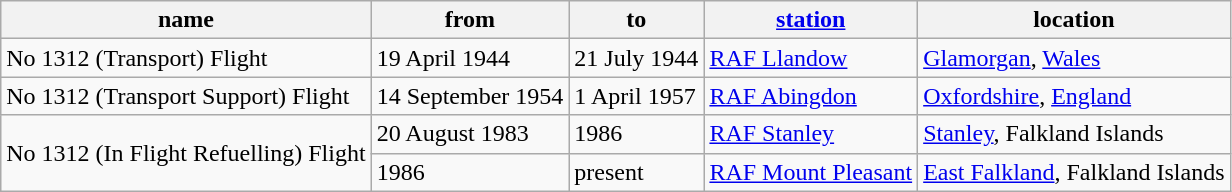<table class=wikitable>
<tr>
<th>name</th>
<th>from</th>
<th>to</th>
<th><a href='#'>station</a></th>
<th>location</th>
</tr>
<tr>
<td>No 1312 (Transport) Flight</td>
<td>19 April 1944</td>
<td>21 July 1944</td>
<td><a href='#'>RAF Llandow</a></td>
<td><a href='#'>Glamorgan</a>, <a href='#'>Wales</a></td>
</tr>
<tr>
<td>No 1312 (Transport Support) Flight</td>
<td>14 September 1954</td>
<td>1 April 1957</td>
<td><a href='#'>RAF Abingdon</a></td>
<td><a href='#'>Oxfordshire</a>, <a href='#'>England</a></td>
</tr>
<tr>
<td rowspan=2>No 1312 (In Flight Refuelling) Flight</td>
<td>20 August 1983</td>
<td>1986</td>
<td><a href='#'>RAF Stanley</a></td>
<td><a href='#'>Stanley</a>, Falkland Islands</td>
</tr>
<tr>
<td>1986</td>
<td>present</td>
<td><a href='#'>RAF Mount Pleasant</a></td>
<td><a href='#'>East Falkland</a>, Falkland Islands</td>
</tr>
</table>
